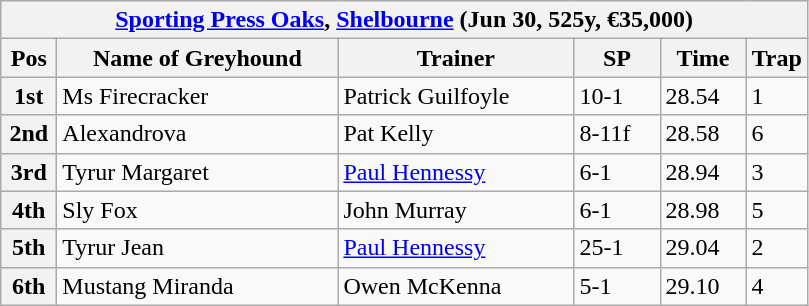<table class="wikitable">
<tr>
<th colspan="6"><a href='#'>Sporting Press Oaks</a>, <a href='#'>Shelbourne</a> (Jun 30, 525y, €35,000)</th>
</tr>
<tr>
<th width=30>Pos</th>
<th width=180>Name of Greyhound</th>
<th width=150>Trainer</th>
<th width=50>SP</th>
<th width=50>Time</th>
<th width=30>Trap</th>
</tr>
<tr>
<th>1st</th>
<td>Ms Firecracker</td>
<td>Patrick Guilfoyle</td>
<td>10-1</td>
<td>28.54</td>
<td>1</td>
</tr>
<tr>
<th>2nd</th>
<td>Alexandrova</td>
<td>Pat Kelly</td>
<td>8-11f</td>
<td>28.58</td>
<td>6</td>
</tr>
<tr>
<th>3rd</th>
<td>Tyrur Margaret</td>
<td><a href='#'>Paul Hennessy</a></td>
<td>6-1</td>
<td>28.94</td>
<td>3</td>
</tr>
<tr>
<th>4th</th>
<td>Sly Fox</td>
<td>John Murray</td>
<td>6-1</td>
<td>28.98</td>
<td>5</td>
</tr>
<tr>
<th>5th</th>
<td>Tyrur Jean</td>
<td><a href='#'>Paul Hennessy</a></td>
<td>25-1</td>
<td>29.04</td>
<td>2</td>
</tr>
<tr>
<th>6th</th>
<td>Mustang Miranda</td>
<td>Owen McKenna</td>
<td>5-1</td>
<td>29.10</td>
<td>4</td>
</tr>
</table>
